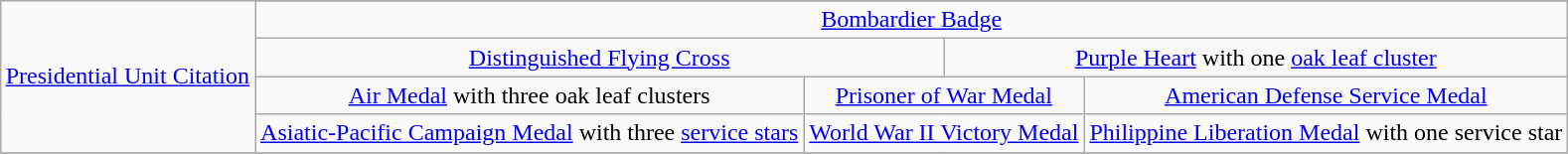<table class="wikitable" style="margin:1em auto; text-align:center;">
<tr>
<td rowspan="5"><a href='#'>Presidential Unit Citation</a></td>
</tr>
<tr>
<td colspan="6"><a href='#'>Bombardier Badge</a></td>
</tr>
<tr>
<td colspan="3"><a href='#'>Distinguished Flying Cross</a></td>
<td colspan="3"><a href='#'>Purple Heart</a> with one <a href='#'>oak leaf cluster</a></td>
</tr>
<tr>
<td colspan="2"><a href='#'>Air Medal</a> with three oak leaf clusters</td>
<td colspan="2"><a href='#'>Prisoner of War Medal</a></td>
<td colspan="2"><a href='#'>American Defense Service Medal</a></td>
</tr>
<tr>
<td colspan="2"><a href='#'>Asiatic-Pacific Campaign Medal</a> with three <a href='#'>service stars</a></td>
<td colspan="2"><a href='#'>World War II Victory Medal</a></td>
<td colspan="2"><a href='#'>Philippine Liberation Medal</a> with one service star</td>
</tr>
<tr>
</tr>
</table>
